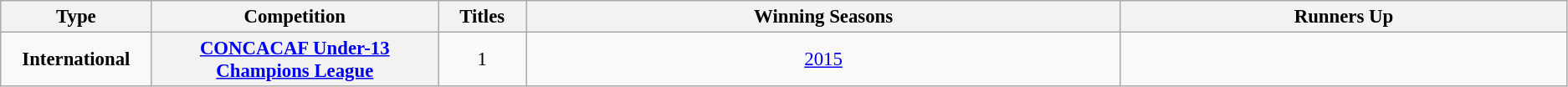<table class="wikitable plainrowheaders" style="font-size:95%; text-align:center;">
<tr>
<th style="width: 1%;">Type</th>
<th style="width: 5%;">Competition</th>
<th style="width: 1%;">Titles</th>
<th style="width: 12%;">Winning Seasons</th>
<th style="width: 9%;">Runners Up</th>
</tr>
<tr>
<td><strong>International</strong></td>
<th scope=col><a href='#'>CONCACAF Under-13 Champions League</a></th>
<td align="center">1</td>
<td><a href='#'>2015</a></td>
<td></td>
</tr>
</table>
